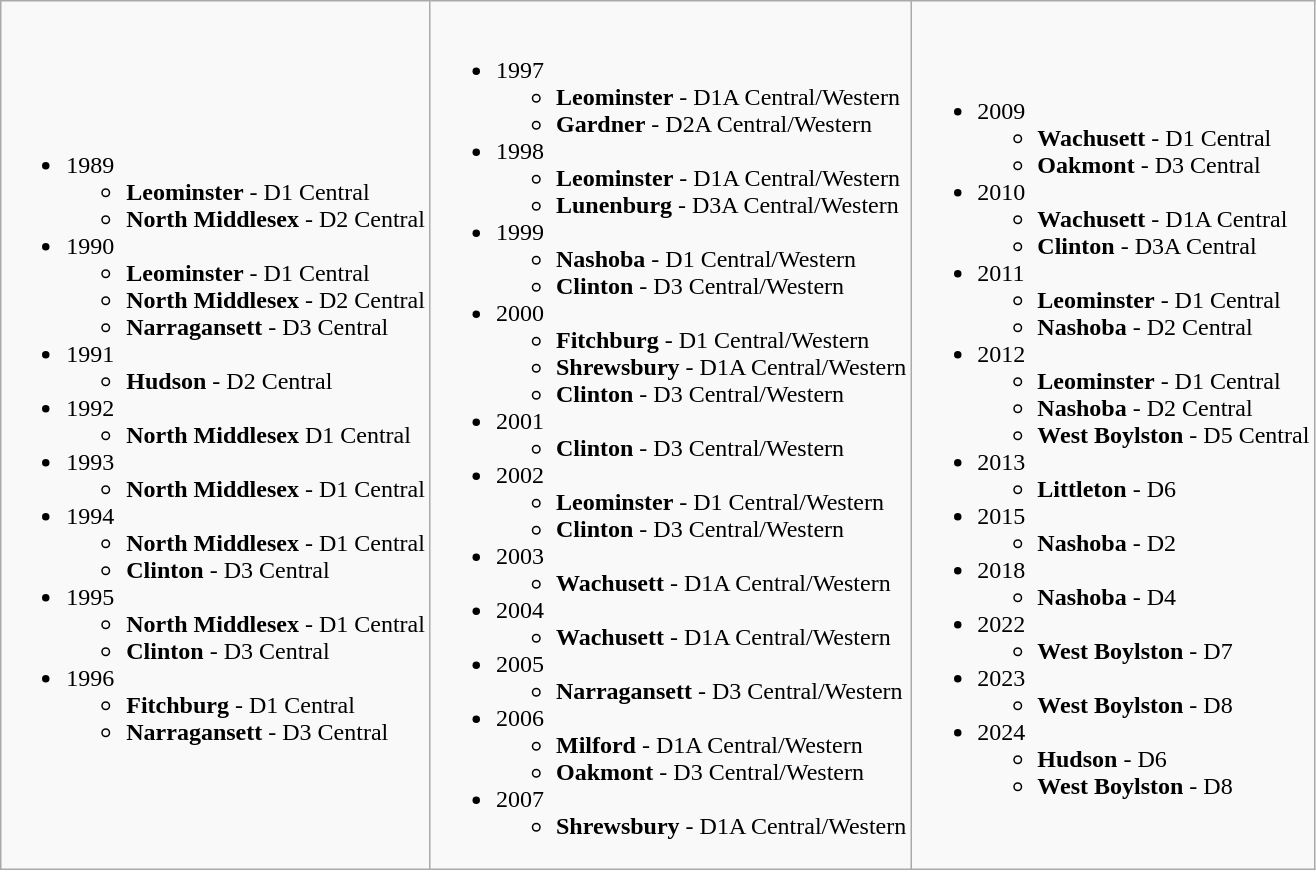<table class="wikitable">
<tr>
<td><br><ul><li>1989<ul><li><strong>Leominster</strong> - D1 Central</li><li><strong>North Middlesex</strong> - D2 Central</li></ul></li><li>1990<ul><li><strong>Leominster</strong> - D1 Central</li><li><strong>North Middlesex</strong> - D2 Central</li><li><strong>Narragansett</strong> - D3 Central</li></ul></li><li>1991<ul><li><strong>Hudson</strong> - D2 Central</li></ul></li><li>1992<ul><li><strong>North Middlesex</strong> D1 Central</li></ul></li><li>1993<ul><li><strong>North Middlesex</strong> - D1 Central</li></ul></li><li>1994<ul><li><strong>North Middlesex</strong> - D1 Central</li><li><strong>Clinton</strong> - D3 Central</li></ul></li><li>1995<ul><li><strong>North Middlesex</strong> - D1 Central</li><li><strong>Clinton</strong> - D3 Central</li></ul></li><li>1996<ul><li><strong>Fitchburg</strong> - D1 Central</li><li><strong>Narragansett</strong> - D3 Central</li></ul></li></ul></td>
<td><br><ul><li>1997<ul><li><strong>Leominster</strong> - D1A Central/Western</li><li><strong>Gardner</strong> - D2A Central/Western</li></ul></li><li>1998<ul><li><strong>Leominster</strong> - D1A Central/Western</li><li><strong>Lunenburg</strong> - D3A Central/Western</li></ul></li><li>1999<ul><li><strong>Nashoba</strong> - D1 Central/Western</li><li><strong>Clinton</strong> - D3 Central/Western</li></ul></li><li>2000<ul><li><strong>Fitchburg</strong> - D1 Central/Western</li><li><strong>Shrewsbury</strong> - D1A Central/Western</li><li><strong>Clinton</strong> - D3 Central/Western</li></ul></li><li>2001<ul><li><strong>Clinton</strong> - D3 Central/Western</li></ul></li><li>2002<ul><li><strong>Leominster</strong> - D1 Central/Western</li><li><strong>Clinton</strong> - D3 Central/Western</li></ul></li><li>2003<ul><li><strong>Wachusett</strong> - D1A Central/Western</li></ul></li><li>2004<ul><li><strong>Wachusett</strong> - D1A Central/Western</li></ul></li><li>2005<ul><li><strong>Narragansett</strong> - D3 Central/Western</li></ul></li><li>2006<ul><li><strong>Milford</strong> - D1A Central/Western</li><li><strong>Oakmont</strong> - D3 Central/Western</li></ul></li><li>2007<ul><li><strong>Shrewsbury</strong> - D1A Central/Western</li></ul></li></ul></td>
<td><br><ul><li>2009<ul><li><strong>Wachusett</strong> - D1 Central</li><li><strong>Oakmont</strong> - D3 Central</li></ul></li><li>2010<ul><li><strong>Wachusett</strong> - D1A Central</li><li><strong>Clinton</strong> - D3A Central</li></ul></li><li>2011<ul><li><strong>Leominster</strong> - D1 Central</li><li><strong>Nashoba</strong> - D2 Central</li></ul></li><li>2012<ul><li><strong>Leominster</strong>  - D1 Central</li><li><strong>Nashoba</strong> - D2 Central</li><li><strong>West Boylston</strong> - D5 Central</li></ul></li><li>2013<ul><li><strong>Littleton</strong> - D6</li></ul></li><li>2015<ul><li><strong>Nashoba</strong> - D2</li></ul></li><li>2018<ul><li><strong>Nashoba</strong> - D4</li></ul></li><li>2022<ul><li><strong>West Boylston</strong> - D7</li></ul></li><li>2023<ul><li><strong>West Boylston</strong> - D8</li></ul></li><li>2024<ul><li><strong>Hudson</strong> - D6</li><li><strong>West Boylston</strong> - D8</li></ul></li></ul></td>
</tr>
</table>
